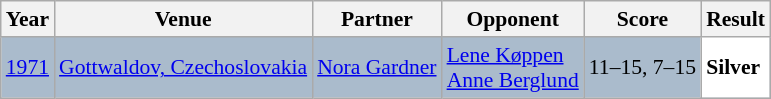<table class="sortable wikitable" style="font-size: 90%;">
<tr>
<th>Year</th>
<th>Venue</th>
<th>Partner</th>
<th>Opponent</th>
<th>Score</th>
<th>Result</th>
</tr>
<tr style="background:#AABBCC">
<td align="center"><a href='#'>1971</a></td>
<td align="left"><a href='#'>Gottwaldov, Czechoslovakia</a></td>
<td align="left"> <a href='#'>Nora Gardner</a></td>
<td align="left"> <a href='#'>Lene Køppen</a><br> <a href='#'>Anne Berglund</a></td>
<td align="left">11–15, 7–15</td>
<td style="text-align:left; background:white"> <strong>Silver</strong></td>
</tr>
</table>
